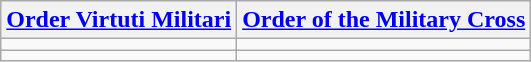<table class="wikitable">
<tr>
<th><a href='#'>Order Virtuti Militari</a></th>
<th><a href='#'>Order of the Military Cross</a></th>
</tr>
<tr>
<td></td>
<td></td>
</tr>
<tr>
<td></td>
<td></td>
</tr>
</table>
